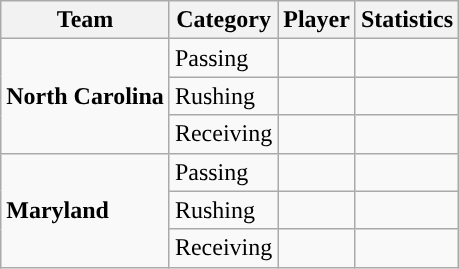<table class="wikitable" style="float: left;">
<tr>
<th>Team</th>
<th>Category</th>
<th>Player</th>
<th>Statistics</th>
</tr>
<tr>
<td rowspan=3><strong>North Carolina</strong></td>
<td>Passing</td>
<td></td>
<td></td>
</tr>
<tr>
<td>Rushing</td>
<td></td>
<td></td>
</tr>
<tr>
<td>Receiving</td>
<td></td>
<td></td>
</tr>
<tr>
<td rowspan=3><strong>Maryland</strong></td>
<td>Passing</td>
<td></td>
<td></td>
</tr>
<tr>
<td>Rushing</td>
<td></td>
<td></td>
</tr>
<tr>
<td>Receiving</td>
<td></td>
<td></td>
</tr>
</table>
